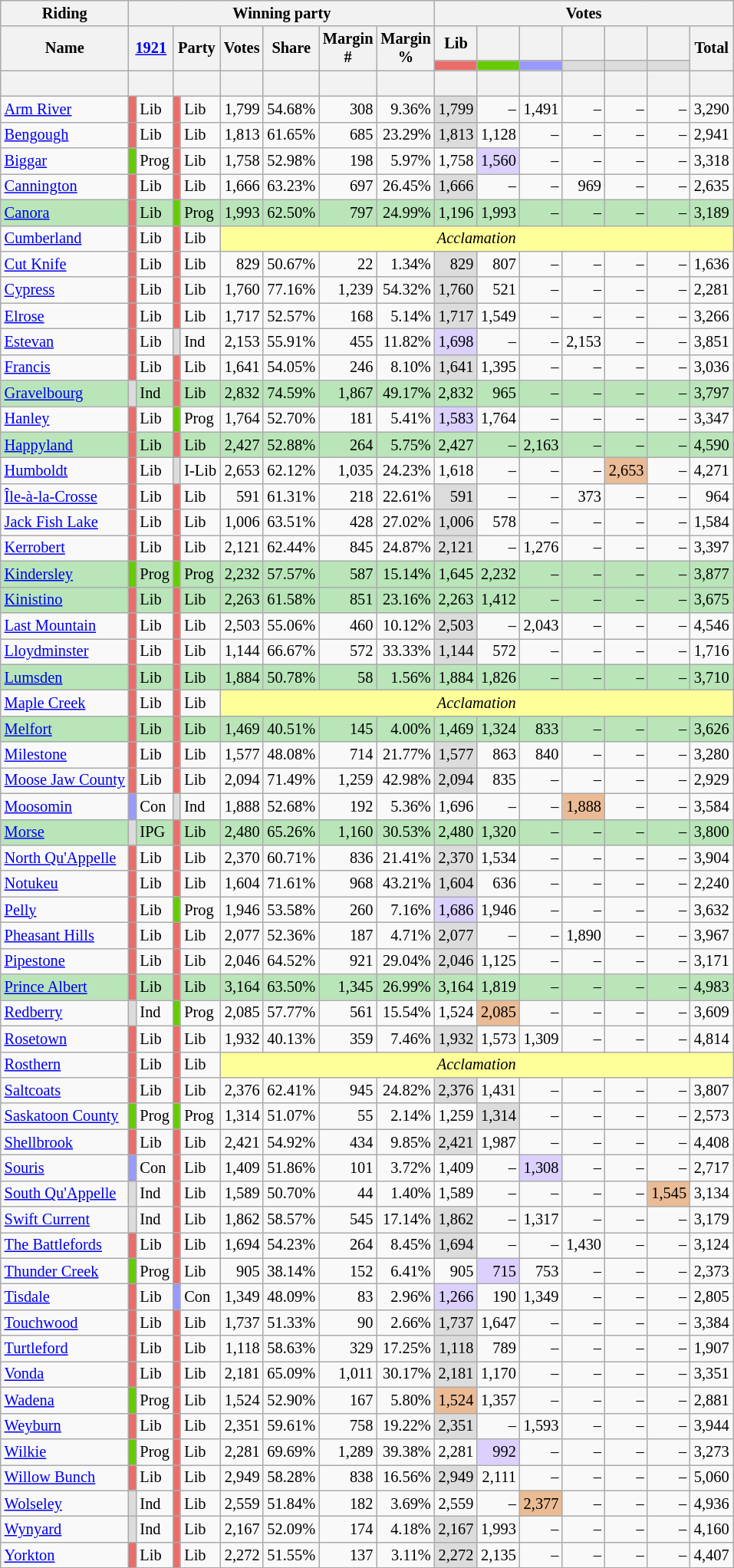<table class="wikitable sortable mw-collapsible" style="text-align:right; font-size:85%">
<tr>
<th scope="col">Riding</th>
<th scope="col" colspan="8">Winning party</th>
<th scope="col" colspan="7">Votes</th>
</tr>
<tr>
<th rowspan="2" scope="col">Name</th>
<th colspan="2" rowspan="2" scope="col"><strong><a href='#'>1921</a></strong></th>
<th colspan="2" rowspan="2" scope="col">Party</th>
<th rowspan="2" scope="col">Votes</th>
<th rowspan="2" scope="col">Share</th>
<th rowspan="2" scope="col">Margin<br>#</th>
<th rowspan="2" scope="col">Margin<br>%</th>
<th scope="col">Lib</th>
<th scope="col"></th>
<th scope="col"></th>
<th scope="col"></th>
<th scope="col"></th>
<th scope="col"></th>
<th rowspan="2" scope="col">Total</th>
</tr>
<tr>
<th scope="col" style="background-color:#EA6D6A;"></th>
<th scope="col" style="background-color:#66CC00;"></th>
<th scope="col" style="background-color:#9999FF;"></th>
<th scope="col" style="background-color:#DCDCDC;"></th>
<th scope="col" style="background-color:#DCDCDC;"></th>
<th scope="col" style="background-color:#DCDCDC;"></th>
</tr>
<tr>
<th> </th>
<th colspan="2"></th>
<th colspan="2"></th>
<th></th>
<th></th>
<th></th>
<th></th>
<th></th>
<th></th>
<th></th>
<th></th>
<th></th>
<th></th>
<th></th>
</tr>
<tr>
<td style="text-align:left"><a href='#'>Arm River</a></td>
<td style="background-color:#EA6D6A;"></td>
<td style="text-align:left;">Lib</td>
<td style="background-color:#EA6D6A;"></td>
<td style="text-align:left;">Lib</td>
<td>1,799</td>
<td>54.68%</td>
<td>308</td>
<td>9.36%</td>
<td style="background-color:#DCDCDC;">1,799</td>
<td>–</td>
<td>1,491</td>
<td>–</td>
<td>–</td>
<td>–</td>
<td>3,290</td>
</tr>
<tr>
<td style="text-align:left"><a href='#'>Bengough</a></td>
<td style="background-color:#EA6D6A;"></td>
<td style="text-align:left;">Lib</td>
<td style="background-color:#EA6D6A;"></td>
<td style="text-align:left;">Lib</td>
<td>1,813</td>
<td>61.65%</td>
<td>685</td>
<td>23.29%</td>
<td style="background-color:#DCDCDC;">1,813</td>
<td>1,128</td>
<td>–</td>
<td>–</td>
<td>–</td>
<td>–</td>
<td>2,941</td>
</tr>
<tr>
<td style="text-align:left"><a href='#'>Biggar</a></td>
<td style="background-color:#66CC00;"></td>
<td style="text-align:left;">Prog</td>
<td style="background-color:#EA6D6A;"></td>
<td style="text-align:left;">Lib</td>
<td>1,758</td>
<td>52.98%</td>
<td>198</td>
<td>5.97%</td>
<td>1,758</td>
<td style="background-color:#DCD0FF;">1,560</td>
<td>–</td>
<td>–</td>
<td>–</td>
<td>–</td>
<td>3,318</td>
</tr>
<tr>
<td style="text-align:left"><a href='#'>Cannington</a></td>
<td style="background-color:#EA6D6A;"></td>
<td style="text-align:left;">Lib</td>
<td style="background-color:#EA6D6A;"></td>
<td style="text-align:left;">Lib</td>
<td>1,666</td>
<td>63.23%</td>
<td>697</td>
<td>26.45%</td>
<td style="background-color:#DCDCDC;">1,666</td>
<td>–</td>
<td>–</td>
<td>969</td>
<td>–</td>
<td>–</td>
<td>2,635</td>
</tr>
<tr style="background-color:#B9E5B9;">
<td style="text-align:left"><a href='#'>Canora</a></td>
<td style="background-color:#EA6D6A;"></td>
<td style="text-align:left;">Lib</td>
<td style="background-color:#66CC00;"></td>
<td style="text-align:left;">Prog</td>
<td>1,993</td>
<td>62.50%</td>
<td>797</td>
<td>24.99%</td>
<td>1,196</td>
<td>1,993</td>
<td>–</td>
<td>–</td>
<td>–</td>
<td>–</td>
<td>3,189</td>
</tr>
<tr>
<td style="text-align:left"><a href='#'>Cumberland</a></td>
<td style="background-color:#EA6D6A;"></td>
<td style="text-align:left;">Lib</td>
<td style="background-color:#EA6D6A;"></td>
<td style="text-align:left;">Lib</td>
<td colspan="11" style="background-color:#FFFF99;text-align:center;"><em>Acclamation</em></td>
</tr>
<tr>
<td style="text-align:left"><a href='#'>Cut Knife</a></td>
<td style="background-color:#EA6D6A;"></td>
<td style="text-align:left;">Lib</td>
<td style="background-color:#EA6D6A;"></td>
<td style="text-align:left;">Lib</td>
<td>829</td>
<td>50.67%</td>
<td>22</td>
<td>1.34%</td>
<td style="background-color:#DCDCDC;">829</td>
<td>807</td>
<td>–</td>
<td>–</td>
<td>–</td>
<td>–</td>
<td>1,636</td>
</tr>
<tr>
<td style="text-align:left"><a href='#'>Cypress</a></td>
<td style="background-color:#EA6D6A;"></td>
<td style="text-align:left;">Lib</td>
<td style="background-color:#EA6D6A;"></td>
<td style="text-align:left;">Lib</td>
<td>1,760</td>
<td>77.16%</td>
<td>1,239</td>
<td>54.32%</td>
<td style="background-color:#DCDCDC;">1,760</td>
<td>521</td>
<td>–</td>
<td>–</td>
<td>–</td>
<td>–</td>
<td>2,281</td>
</tr>
<tr>
<td style="text-align:left"><a href='#'>Elrose</a></td>
<td style="background-color:#EA6D6A;"></td>
<td style="text-align:left;">Lib</td>
<td style="background-color:#EA6D6A;"></td>
<td style="text-align:left;">Lib</td>
<td>1,717</td>
<td>52.57%</td>
<td>168</td>
<td>5.14%</td>
<td style="background-color:#DCDCDC;">1,717</td>
<td>1,549</td>
<td>–</td>
<td>–</td>
<td>–</td>
<td>–</td>
<td>3,266</td>
</tr>
<tr>
<td style="text-align:left"><a href='#'>Estevan</a></td>
<td style="background-color:#EA6D6A;"></td>
<td style="text-align:left;">Lib</td>
<td style="background-color:#DCDCDC;"></td>
<td style="text-align:left;">Ind</td>
<td>2,153</td>
<td>55.91%</td>
<td>455</td>
<td>11.82%</td>
<td style="background-color:#DCD0FF;">1,698</td>
<td>–</td>
<td>–</td>
<td>2,153</td>
<td>–</td>
<td>–</td>
<td>3,851</td>
</tr>
<tr>
<td style="text-align:left"><a href='#'>Francis</a></td>
<td style="background-color:#EA6D6A;"></td>
<td style="text-align:left;">Lib</td>
<td style="background-color:#EA6D6A;"></td>
<td style="text-align:left;">Lib</td>
<td>1,641</td>
<td>54.05%</td>
<td>246</td>
<td>8.10%</td>
<td style="background-color:#DCDCDC;">1,641</td>
<td>1,395</td>
<td>–</td>
<td>–</td>
<td>–</td>
<td>–</td>
<td>3,036</td>
</tr>
<tr style="background-color:#B9E5B9;">
<td style="text-align:left"><a href='#'>Gravelbourg</a></td>
<td style="background-color:#DCDCDC;"></td>
<td style="text-align:left;">Ind</td>
<td style="background-color:#EA6D6A;"></td>
<td style="text-align:left;">Lib</td>
<td>2,832</td>
<td>74.59%</td>
<td>1,867</td>
<td>49.17%</td>
<td>2,832</td>
<td>965</td>
<td>–</td>
<td>–</td>
<td>–</td>
<td>–</td>
<td>3,797</td>
</tr>
<tr>
<td style="text-align:left"><a href='#'>Hanley</a></td>
<td style="background-color:#EA6D6A;"></td>
<td style="text-align:left;">Lib</td>
<td style="background-color:#66CC00;"></td>
<td style="text-align:left;">Prog</td>
<td>1,764</td>
<td>52.70%</td>
<td>181</td>
<td>5.41%</td>
<td style="background-color:#DCD0FF;">1,583</td>
<td>1,764</td>
<td>–</td>
<td>–</td>
<td>–</td>
<td>–</td>
<td>3,347</td>
</tr>
<tr style="background-color:#B9E5B9;">
<td style="text-align:left"><a href='#'>Happyland</a></td>
<td style="background-color:#EA6D6A;"></td>
<td style="text-align:left;">Lib</td>
<td style="background-color:#EA6D6A;"></td>
<td style="text-align:left;">Lib</td>
<td>2,427</td>
<td>52.88%</td>
<td>264</td>
<td>5.75%</td>
<td>2,427</td>
<td>–</td>
<td>2,163</td>
<td>–</td>
<td>–</td>
<td>–</td>
<td>4,590</td>
</tr>
<tr>
<td style="text-align:left"><a href='#'>Humboldt</a></td>
<td style="background-color:#EA6D6A;"></td>
<td style="text-align:left;">Lib</td>
<td style="background-color:#DCDCDC;"></td>
<td style="text-align:left;">I-Lib</td>
<td>2,653</td>
<td>62.12%</td>
<td>1,035</td>
<td>24.23%</td>
<td>1,618</td>
<td>–</td>
<td>–</td>
<td>–</td>
<td style="background-color:#EABB94;">2,653</td>
<td>–</td>
<td>4,271</td>
</tr>
<tr>
<td style="text-align:left"><a href='#'>Île-à-la-Crosse</a></td>
<td style="background-color:#EA6D6A;"></td>
<td style="text-align:left;">Lib</td>
<td style="background-color:#EA6D6A;"></td>
<td style="text-align:left;">Lib</td>
<td>591</td>
<td>61.31%</td>
<td>218</td>
<td>22.61%</td>
<td style="background-color:#DCDCDC;">591</td>
<td>–</td>
<td>–</td>
<td>373</td>
<td>–</td>
<td>–</td>
<td>964</td>
</tr>
<tr>
<td style="text-align:left"><a href='#'>Jack Fish Lake</a></td>
<td style="background-color:#EA6D6A;"></td>
<td style="text-align:left;">Lib</td>
<td style="background-color:#EA6D6A;"></td>
<td style="text-align:left;">Lib</td>
<td>1,006</td>
<td>63.51%</td>
<td>428</td>
<td>27.02%</td>
<td style="background-color:#DCDCDC;">1,006</td>
<td>578</td>
<td>–</td>
<td>–</td>
<td>–</td>
<td>–</td>
<td>1,584</td>
</tr>
<tr>
<td style="text-align:left"><a href='#'>Kerrobert</a></td>
<td style="background-color:#EA6D6A;"></td>
<td style="text-align:left;">Lib</td>
<td style="background-color:#EA6D6A;"></td>
<td style="text-align:left;">Lib</td>
<td>2,121</td>
<td>62.44%</td>
<td>845</td>
<td>24.87%</td>
<td style="background-color:#DCDCDC;">2,121</td>
<td>–</td>
<td>1,276</td>
<td>–</td>
<td>–</td>
<td>–</td>
<td>3,397</td>
</tr>
<tr style="background-color:#B9E5B9;">
<td style="text-align:left"><a href='#'>Kindersley</a></td>
<td style="background-color:#66CC00;"></td>
<td style="text-align:left;">Prog</td>
<td style="background-color:#66CC00;"></td>
<td style="text-align:left;">Prog</td>
<td>2,232</td>
<td>57.57%</td>
<td>587</td>
<td>15.14%</td>
<td>1,645</td>
<td>2,232</td>
<td>–</td>
<td>–</td>
<td>–</td>
<td>–</td>
<td>3,877</td>
</tr>
<tr style="background-color:#B9E5B9;">
<td style="text-align:left"><a href='#'>Kinistino</a></td>
<td style="background-color:#EA6D6A;"></td>
<td style="text-align:left;">Lib</td>
<td style="background-color:#EA6D6A;"></td>
<td style="text-align:left;">Lib</td>
<td>2,263</td>
<td>61.58%</td>
<td>851</td>
<td>23.16%</td>
<td>2,263</td>
<td>1,412</td>
<td>–</td>
<td>–</td>
<td>–</td>
<td>–</td>
<td>3,675</td>
</tr>
<tr>
<td style="text-align:left"><a href='#'>Last Mountain</a></td>
<td style="background-color:#EA6D6A;"></td>
<td style="text-align:left;">Lib</td>
<td style="background-color:#EA6D6A;"></td>
<td style="text-align:left;">Lib</td>
<td>2,503</td>
<td>55.06%</td>
<td>460</td>
<td>10.12%</td>
<td style="background-color:#DCDCDC;">2,503</td>
<td>–</td>
<td>2,043</td>
<td>–</td>
<td>–</td>
<td>–</td>
<td>4,546</td>
</tr>
<tr>
<td style="text-align:left"><a href='#'>Lloydminster</a></td>
<td style="background-color:#EA6D6A;"></td>
<td style="text-align:left;">Lib</td>
<td style="background-color:#EA6D6A;"></td>
<td style="text-align:left;">Lib</td>
<td>1,144</td>
<td>66.67%</td>
<td>572</td>
<td>33.33%</td>
<td style="background-color:#DCDCDC;">1,144</td>
<td>572</td>
<td>–</td>
<td>–</td>
<td>–</td>
<td>–</td>
<td>1,716</td>
</tr>
<tr style="background-color:#B9E5B9;">
<td style="text-align:left"><a href='#'>Lumsden</a></td>
<td style="background-color:#EA6D6A;"></td>
<td style="text-align:left;">Lib</td>
<td style="background-color:#EA6D6A;"></td>
<td style="text-align:left;">Lib</td>
<td>1,884</td>
<td>50.78%</td>
<td>58</td>
<td>1.56%</td>
<td>1,884</td>
<td>1,826</td>
<td>–</td>
<td>–</td>
<td>–</td>
<td>–</td>
<td>3,710</td>
</tr>
<tr>
<td style="text-align:left"><a href='#'>Maple Creek</a></td>
<td style="background-color:#EA6D6A;"></td>
<td style="text-align:left;">Lib</td>
<td style="background-color:#EA6D6A;"></td>
<td style="text-align:left;">Lib</td>
<td colspan="11" style="background-color:#FFFF99;text-align:center;"><em>Acclamation</em></td>
</tr>
<tr style="background-color:#B9E5B9;">
<td style="text-align:left"><a href='#'>Melfort</a></td>
<td style="background-color:#EA6D6A;"></td>
<td style="text-align:left;">Lib</td>
<td style="background-color:#EA6D6A;"></td>
<td style="text-align:left;">Lib</td>
<td>1,469</td>
<td>40.51%</td>
<td>145</td>
<td>4.00%</td>
<td>1,469</td>
<td>1,324</td>
<td>833</td>
<td>–</td>
<td>–</td>
<td>–</td>
<td>3,626</td>
</tr>
<tr>
<td style="text-align:left"><a href='#'>Milestone</a></td>
<td style="background-color:#EA6D6A;"></td>
<td style="text-align:left;">Lib</td>
<td style="background-color:#EA6D6A;"></td>
<td style="text-align:left;">Lib</td>
<td>1,577</td>
<td>48.08%</td>
<td>714</td>
<td>21.77%</td>
<td style="background-color:#DCDCDC;">1,577</td>
<td>863</td>
<td>840</td>
<td>–</td>
<td>–</td>
<td>–</td>
<td>3,280</td>
</tr>
<tr>
<td style="text-align:left"><a href='#'>Moose Jaw County</a></td>
<td style="background-color:#EA6D6A;"></td>
<td style="text-align:left;">Lib</td>
<td style="background-color:#EA6D6A;"></td>
<td style="text-align:left;">Lib</td>
<td>2,094</td>
<td>71.49%</td>
<td>1,259</td>
<td>42.98%</td>
<td style="background-color:#DCDCDC;">2,094</td>
<td>835</td>
<td>–</td>
<td>–</td>
<td>–</td>
<td>–</td>
<td>2,929</td>
</tr>
<tr>
<td style="text-align:left"><a href='#'>Moosomin</a></td>
<td style="background-color:#9999FF;"></td>
<td style="text-align:left;">Con</td>
<td style="background-color:#DCDCDC;"></td>
<td style="text-align:left;">Ind</td>
<td>1,888</td>
<td>52.68%</td>
<td>192</td>
<td>5.36%</td>
<td>1,696</td>
<td>–</td>
<td>–</td>
<td style="background-color:#EABB94;">1,888</td>
<td>–</td>
<td>–</td>
<td>3,584</td>
</tr>
<tr style="background-color:#B9E5B9;">
<td style="text-align:left"><a href='#'>Morse</a></td>
<td style="background-color:#DCDCDC;"></td>
<td style="text-align:left;">IPG</td>
<td style="background-color:#EA6D6A;"></td>
<td style="text-align:left;">Lib</td>
<td>2,480</td>
<td>65.26%</td>
<td>1,160</td>
<td>30.53%</td>
<td>2,480</td>
<td>1,320</td>
<td>–</td>
<td>–</td>
<td>–</td>
<td>–</td>
<td>3,800</td>
</tr>
<tr>
<td style="text-align:left"><a href='#'>North Qu'Appelle</a></td>
<td style="background-color:#EA6D6A;"></td>
<td style="text-align:left;">Lib</td>
<td style="background-color:#EA6D6A;"></td>
<td style="text-align:left;">Lib</td>
<td>2,370</td>
<td>60.71%</td>
<td>836</td>
<td>21.41%</td>
<td style="background-color:#DCDCDC;">2,370</td>
<td>1,534</td>
<td>–</td>
<td>–</td>
<td>–</td>
<td>–</td>
<td>3,904</td>
</tr>
<tr>
<td style="text-align:left"><a href='#'>Notukeu</a></td>
<td style="background-color:#EA6D6A;"></td>
<td style="text-align:left;">Lib</td>
<td style="background-color:#EA6D6A;"></td>
<td style="text-align:left;">Lib</td>
<td>1,604</td>
<td>71.61%</td>
<td>968</td>
<td>43.21%</td>
<td style="background-color:#DCDCDC;">1,604</td>
<td>636</td>
<td>–</td>
<td>–</td>
<td>–</td>
<td>–</td>
<td>2,240</td>
</tr>
<tr>
<td style="text-align:left"><a href='#'>Pelly</a></td>
<td style="background-color:#EA6D6A;"></td>
<td style="text-align:left;">Lib</td>
<td style="background-color:#66CC00;"></td>
<td style="text-align:left;">Prog</td>
<td>1,946</td>
<td>53.58%</td>
<td>260</td>
<td>7.16%</td>
<td style="background-color:#DCD0FF;">1,686</td>
<td>1,946</td>
<td>–</td>
<td>–</td>
<td>–</td>
<td>–</td>
<td>3,632</td>
</tr>
<tr>
<td style="text-align:left"><a href='#'>Pheasant Hills</a></td>
<td style="background-color:#EA6D6A;"></td>
<td style="text-align:left;">Lib</td>
<td style="background-color:#EA6D6A;"></td>
<td style="text-align:left;">Lib</td>
<td>2,077</td>
<td>52.36%</td>
<td>187</td>
<td>4.71%</td>
<td style="background-color:#DCDCDC;">2,077</td>
<td>–</td>
<td>–</td>
<td>1,890</td>
<td>–</td>
<td>–</td>
<td>3,967</td>
</tr>
<tr>
<td style="text-align:left"><a href='#'>Pipestone</a></td>
<td style="background-color:#EA6D6A;"></td>
<td style="text-align:left;">Lib</td>
<td style="background-color:#EA6D6A;"></td>
<td style="text-align:left;">Lib</td>
<td>2,046</td>
<td>64.52%</td>
<td>921</td>
<td>29.04%</td>
<td style="background-color:#DCDCDC;">2,046</td>
<td>1,125</td>
<td>–</td>
<td>–</td>
<td>–</td>
<td>–</td>
<td>3,171</td>
</tr>
<tr style="background-color:#B9E5B9;">
<td style="text-align:left"><a href='#'>Prince Albert</a></td>
<td style="background-color:#EA6D6A;"></td>
<td style="text-align:left;">Lib</td>
<td style="background-color:#EA6D6A;"></td>
<td style="text-align:left;">Lib</td>
<td>3,164</td>
<td>63.50%</td>
<td>1,345</td>
<td>26.99%</td>
<td>3,164</td>
<td>1,819</td>
<td>–</td>
<td>–</td>
<td>–</td>
<td>–</td>
<td>4,983</td>
</tr>
<tr>
<td style="text-align:left"><a href='#'>Redberry</a></td>
<td style="background-color:#DCDCDC;"></td>
<td style="text-align:left;">Ind</td>
<td style="background-color:#66CC00;"></td>
<td style="text-align:left;">Prog</td>
<td>2,085</td>
<td>57.77%</td>
<td>561</td>
<td>15.54%</td>
<td>1,524</td>
<td style="background-color:#EABB94;">2,085</td>
<td>–</td>
<td>–</td>
<td>–</td>
<td>–</td>
<td>3,609</td>
</tr>
<tr>
<td style="text-align:left"><a href='#'>Rosetown</a></td>
<td style="background-color:#EA6D6A;"></td>
<td style="text-align:left;">Lib</td>
<td style="background-color:#EA6D6A;"></td>
<td style="text-align:left;">Lib</td>
<td>1,932</td>
<td>40.13%</td>
<td>359</td>
<td>7.46%</td>
<td style="background-color:#DCDCDC;">1,932</td>
<td>1,573</td>
<td>1,309</td>
<td>–</td>
<td>–</td>
<td>–</td>
<td>4,814</td>
</tr>
<tr>
<td style="text-align:left"><a href='#'>Rosthern</a></td>
<td style="background-color:#EA6D6A;"></td>
<td style="text-align:left;">Lib</td>
<td style="background-color:#EA6D6A;"></td>
<td style="text-align:left;">Lib</td>
<td colspan="11" style="background-color:#FFFF99;text-align:center;"><em>Acclamation</em></td>
</tr>
<tr>
<td style="text-align:left"><a href='#'>Saltcoats</a></td>
<td style="background-color:#EA6D6A;"></td>
<td style="text-align:left;">Lib</td>
<td style="background-color:#EA6D6A;"></td>
<td style="text-align:left;">Lib</td>
<td>2,376</td>
<td>62.41%</td>
<td>945</td>
<td>24.82%</td>
<td style="background-color:#DCDCDC;">2,376</td>
<td>1,431</td>
<td>–</td>
<td>–</td>
<td>–</td>
<td>–</td>
<td>3,807</td>
</tr>
<tr>
<td style="text-align:left"><a href='#'>Saskatoon County</a></td>
<td style="background-color:#66CC00;"></td>
<td style="text-align:left;">Prog</td>
<td style="background-color:#66CC00;"></td>
<td style="text-align:left;">Prog</td>
<td>1,314</td>
<td>51.07%</td>
<td>55</td>
<td>2.14%</td>
<td>1,259</td>
<td style="background-color:#DCDCDC;">1,314</td>
<td>–</td>
<td>–</td>
<td>–</td>
<td>–</td>
<td>2,573</td>
</tr>
<tr>
<td style="text-align:left"><a href='#'>Shellbrook</a></td>
<td style="background-color:#EA6D6A;"></td>
<td style="text-align:left;">Lib</td>
<td style="background-color:#EA6D6A;"></td>
<td style="text-align:left;">Lib</td>
<td>2,421</td>
<td>54.92%</td>
<td>434</td>
<td>9.85%</td>
<td style="background-color:#DCDCDC;">2,421</td>
<td>1,987</td>
<td>–</td>
<td>–</td>
<td>–</td>
<td>–</td>
<td>4,408</td>
</tr>
<tr>
<td style="text-align:left"><a href='#'>Souris</a></td>
<td style="background-color:#9999FF;"></td>
<td style="text-align:left;">Con</td>
<td style="background-color:#EA6D6A;"></td>
<td style="text-align:left;">Lib</td>
<td>1,409</td>
<td>51.86%</td>
<td>101</td>
<td>3.72%</td>
<td>1,409</td>
<td>–</td>
<td style="background-color:#DCD0FF;">1,308</td>
<td>–</td>
<td>–</td>
<td>–</td>
<td>2,717</td>
</tr>
<tr>
<td style="text-align:left"><a href='#'>South Qu'Appelle</a></td>
<td style="background-color:#DCDCDC;"></td>
<td style="text-align:left;">Ind</td>
<td style="background-color:#EA6D6A;"></td>
<td style="text-align:left;">Lib</td>
<td>1,589</td>
<td>50.70%</td>
<td>44</td>
<td>1.40%</td>
<td>1,589</td>
<td>–</td>
<td>–</td>
<td>–</td>
<td>–</td>
<td style="background-color:#EABB94;">1,545</td>
<td>3,134</td>
</tr>
<tr>
<td style="text-align:left"><a href='#'>Swift Current</a></td>
<td style="background-color:#DCDCDC;"></td>
<td style="text-align:left;">Ind</td>
<td style="background-color:#EA6D6A;"></td>
<td style="text-align:left;">Lib</td>
<td>1,862</td>
<td>58.57%</td>
<td>545</td>
<td>17.14%</td>
<td style="background-color:#DCDCDC;">1,862</td>
<td>–</td>
<td>1,317</td>
<td>–</td>
<td>–</td>
<td>–</td>
<td>3,179</td>
</tr>
<tr>
<td style="text-align:left"><a href='#'>The Battlefords</a></td>
<td style="background-color:#EA6D6A;"></td>
<td style="text-align:left;">Lib</td>
<td style="background-color:#EA6D6A;"></td>
<td style="text-align:left;">Lib</td>
<td>1,694</td>
<td>54.23%</td>
<td>264</td>
<td>8.45%</td>
<td style="background-color:#DCDCDC;">1,694</td>
<td>–</td>
<td>–</td>
<td>1,430</td>
<td>–</td>
<td>–</td>
<td>3,124</td>
</tr>
<tr>
<td style="text-align:left"><a href='#'>Thunder Creek</a></td>
<td style="background-color:#66CC00;"></td>
<td style="text-align:left;">Prog</td>
<td style="background-color:#EA6D6A;"></td>
<td style="text-align:left;">Lib</td>
<td>905</td>
<td>38.14%</td>
<td>152</td>
<td>6.41%</td>
<td>905</td>
<td style="background-color:#DCD0FF;">715</td>
<td>753</td>
<td>–</td>
<td>–</td>
<td>–</td>
<td>2,373</td>
</tr>
<tr>
<td style="text-align:left"><a href='#'>Tisdale</a></td>
<td style="background-color:#EA6D6A;"></td>
<td style="text-align:left;">Lib</td>
<td style="background-color:#9999FF;"></td>
<td style="text-align:left;">Con</td>
<td>1,349</td>
<td>48.09%</td>
<td>83</td>
<td>2.96%</td>
<td style="background-color:#DCD0FF;">1,266</td>
<td>190</td>
<td>1,349</td>
<td>–</td>
<td>–</td>
<td>–</td>
<td>2,805</td>
</tr>
<tr>
<td style="text-align:left"><a href='#'>Touchwood</a></td>
<td style="background-color:#EA6D6A;"></td>
<td style="text-align:left;">Lib</td>
<td style="background-color:#EA6D6A;"></td>
<td style="text-align:left;">Lib</td>
<td>1,737</td>
<td>51.33%</td>
<td>90</td>
<td>2.66%</td>
<td style="background-color:#DCDCDC;">1,737</td>
<td>1,647</td>
<td>–</td>
<td>–</td>
<td>–</td>
<td>–</td>
<td>3,384</td>
</tr>
<tr>
<td style="text-align:left"><a href='#'>Turtleford</a></td>
<td style="background-color:#EA6D6A;"></td>
<td style="text-align:left;">Lib</td>
<td style="background-color:#EA6D6A;"></td>
<td style="text-align:left;">Lib</td>
<td>1,118</td>
<td>58.63%</td>
<td>329</td>
<td>17.25%</td>
<td style="background-color:#DCDCDC;">1,118</td>
<td>789</td>
<td>–</td>
<td>–</td>
<td>–</td>
<td>–</td>
<td>1,907</td>
</tr>
<tr>
<td style="text-align:left"><a href='#'>Vonda</a></td>
<td style="background-color:#EA6D6A;"></td>
<td style="text-align:left;">Lib</td>
<td style="background-color:#EA6D6A;"></td>
<td style="text-align:left;">Lib</td>
<td>2,181</td>
<td>65.09%</td>
<td>1,011</td>
<td>30.17%</td>
<td style="background-color:#DCDCDC;">2,181</td>
<td>1,170</td>
<td>–</td>
<td>–</td>
<td>–</td>
<td>–</td>
<td>3,351</td>
</tr>
<tr>
<td style="text-align:left"><a href='#'>Wadena</a></td>
<td style="background-color:#66CC00;"></td>
<td style="text-align:left;">Prog</td>
<td style="background-color:#EA6D6A;"></td>
<td style="text-align:left;">Lib</td>
<td>1,524</td>
<td>52.90%</td>
<td>167</td>
<td>5.80%</td>
<td style="background-color:#EABB94;">1,524</td>
<td>1,357</td>
<td>–</td>
<td>–</td>
<td>–</td>
<td>–</td>
<td>2,881</td>
</tr>
<tr>
<td style="text-align:left"><a href='#'>Weyburn</a></td>
<td style="background-color:#EA6D6A;"></td>
<td style="text-align:left;">Lib</td>
<td style="background-color:#EA6D6A;"></td>
<td style="text-align:left;">Lib</td>
<td>2,351</td>
<td>59.61%</td>
<td>758</td>
<td>19.22%</td>
<td style="background-color:#DCDCDC;">2,351</td>
<td>–</td>
<td>1,593</td>
<td>–</td>
<td>–</td>
<td>–</td>
<td>3,944</td>
</tr>
<tr>
<td style="text-align:left"><a href='#'>Wilkie</a></td>
<td style="background-color:#66CC00;"></td>
<td style="text-align:left;">Prog</td>
<td style="background-color:#EA6D6A;"></td>
<td style="text-align:left;">Lib</td>
<td>2,281</td>
<td>69.69%</td>
<td>1,289</td>
<td>39.38%</td>
<td>2,281</td>
<td style="background-color:#DCD0FF;">992</td>
<td>–</td>
<td>–</td>
<td>–</td>
<td>–</td>
<td>3,273</td>
</tr>
<tr>
<td style="text-align:left"><a href='#'>Willow Bunch</a></td>
<td style="background-color:#EA6D6A;"></td>
<td style="text-align:left;">Lib</td>
<td style="background-color:#EA6D6A;"></td>
<td style="text-align:left;">Lib</td>
<td>2,949</td>
<td>58.28%</td>
<td>838</td>
<td>16.56%</td>
<td style="background-color:#DCDCDC;">2,949</td>
<td>2,111</td>
<td>–</td>
<td>–</td>
<td>–</td>
<td>–</td>
<td>5,060</td>
</tr>
<tr>
<td style="text-align:left"><a href='#'>Wolseley</a></td>
<td style="background-color:#DCDCDC;"></td>
<td style="text-align:left;">Ind</td>
<td style="background-color:#EA6D6A;"></td>
<td style="text-align:left;">Lib</td>
<td>2,559</td>
<td>51.84%</td>
<td>182</td>
<td>3.69%</td>
<td>2,559</td>
<td>–</td>
<td style="background-color:#EABB94;">2,377</td>
<td>–</td>
<td>–</td>
<td>–</td>
<td>4,936</td>
</tr>
<tr>
<td style="text-align:left"><a href='#'>Wynyard</a></td>
<td style="background-color:#DCDCDC;"></td>
<td style="text-align:left;">Ind</td>
<td style="background-color:#EA6D6A;"></td>
<td style="text-align:left;">Lib</td>
<td>2,167</td>
<td>52.09%</td>
<td>174</td>
<td>4.18%</td>
<td style="background-color:#DCDCDC;">2,167</td>
<td>1,993</td>
<td>–</td>
<td>–</td>
<td>–</td>
<td>–</td>
<td>4,160</td>
</tr>
<tr>
<td style="text-align:left"><a href='#'>Yorkton</a></td>
<td style="background-color:#EA6D6A;"></td>
<td style="text-align:left;">Lib</td>
<td style="background-color:#EA6D6A;"></td>
<td style="text-align:left;">Lib</td>
<td>2,272</td>
<td>51.55%</td>
<td>137</td>
<td>3.11%</td>
<td style="background-color:#DCDCDC;">2,272</td>
<td>2,135</td>
<td>–</td>
<td>–</td>
<td>–</td>
<td>–</td>
<td>4,407</td>
</tr>
</table>
